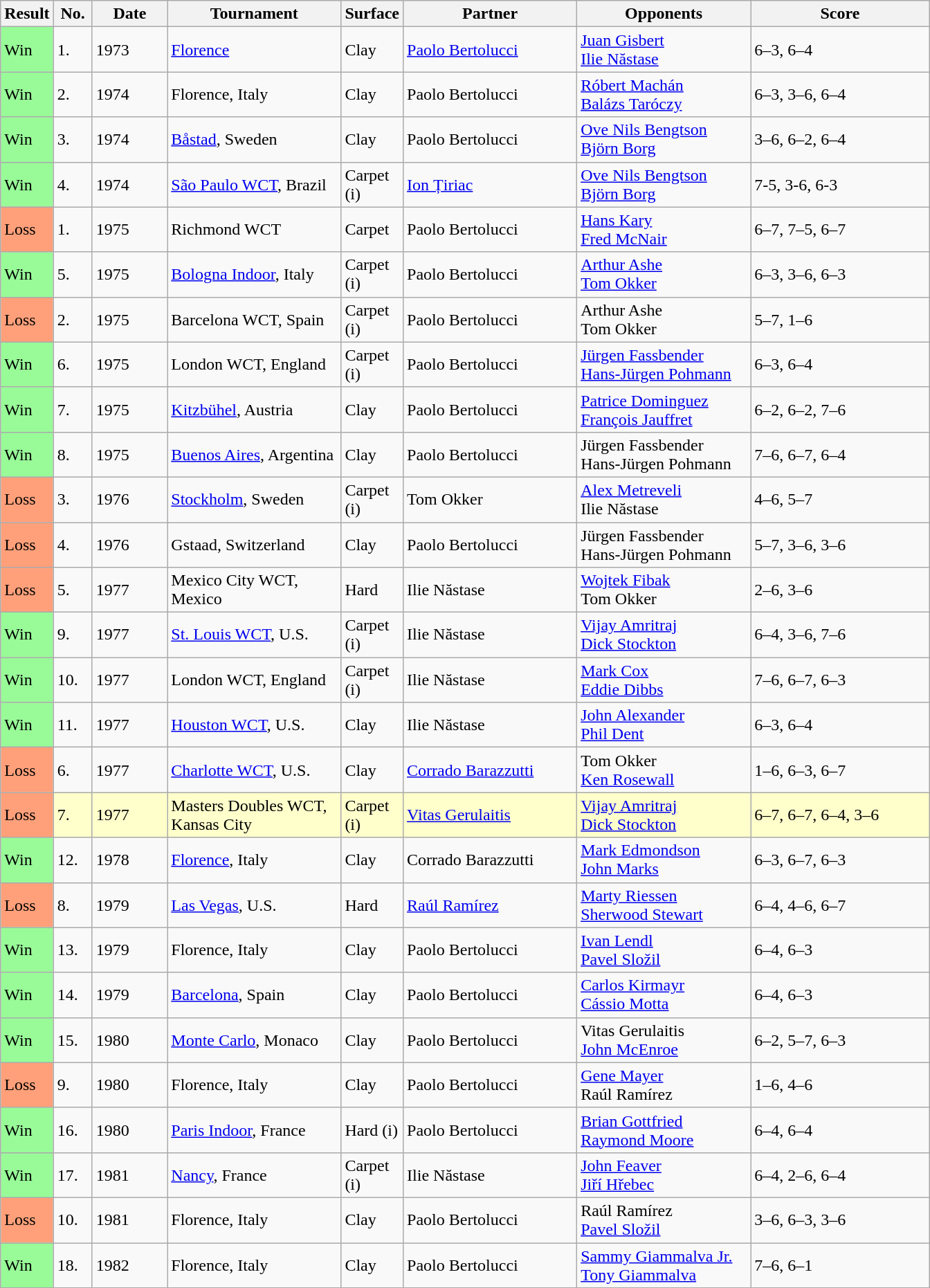<table class="sortable wikitable">
<tr>
<th style="width:40px">Result</th>
<th style="width:30px" class="unsortable">No.</th>
<th style="width:65px">Date</th>
<th style="width:160px">Tournament</th>
<th style="width:50px">Surface</th>
<th style="width:160px">Partner</th>
<th style="width:160px">Opponents</th>
<th style="width:165px" class="unsortable">Score</th>
</tr>
<tr>
<td style="background:#98fb98;">Win</td>
<td>1.</td>
<td>1973</td>
<td><a href='#'>Florence</a></td>
<td>Clay</td>
<td> <a href='#'>Paolo Bertolucci</a></td>
<td> <a href='#'>Juan Gisbert</a> <br>  <a href='#'>Ilie Năstase</a></td>
<td>6–3, 6–4</td>
</tr>
<tr>
<td style="background:#98fb98;">Win</td>
<td>2.</td>
<td>1974</td>
<td>Florence, Italy</td>
<td>Clay</td>
<td> Paolo Bertolucci</td>
<td> <a href='#'>Róbert Machán</a> <br>  <a href='#'>Balázs Taróczy</a></td>
<td>6–3, 3–6, 6–4</td>
</tr>
<tr>
<td style="background:#98fb98;">Win</td>
<td>3.</td>
<td>1974</td>
<td><a href='#'>Båstad</a>, Sweden</td>
<td>Clay</td>
<td> Paolo Bertolucci</td>
<td> <a href='#'>Ove Nils Bengtson</a> <br>  <a href='#'>Björn Borg</a></td>
<td>3–6, 6–2, 6–4</td>
</tr>
<tr>
<td style="background:#98fb98;">Win</td>
<td>4.</td>
<td>1974</td>
<td><a href='#'>São Paulo WCT</a>, Brazil</td>
<td>Carpet (i)</td>
<td> <a href='#'>Ion Țiriac</a></td>
<td> <a href='#'>Ove Nils Bengtson</a> <br>  <a href='#'>Björn Borg</a></td>
<td>7-5, 3-6, 6-3</td>
</tr>
<tr>
<td style="background:#FFA07A;">Loss</td>
<td>1.</td>
<td>1975</td>
<td>Richmond WCT</td>
<td>Carpet</td>
<td> Paolo Bertolucci</td>
<td> <a href='#'>Hans Kary</a> <br>  <a href='#'>Fred McNair</a></td>
<td>6–7, 7–5, 6–7</td>
</tr>
<tr>
<td style="background:#98fb98;">Win</td>
<td>5.</td>
<td>1975</td>
<td><a href='#'>Bologna Indoor</a>, Italy</td>
<td>Carpet (i)</td>
<td> Paolo Bertolucci</td>
<td> <a href='#'>Arthur Ashe</a> <br>  <a href='#'>Tom Okker</a></td>
<td>6–3, 3–6, 6–3</td>
</tr>
<tr>
<td style="background:#FFA07A;">Loss</td>
<td>2.</td>
<td>1975</td>
<td>Barcelona WCT, Spain</td>
<td>Carpet (i)</td>
<td> Paolo Bertolucci</td>
<td> Arthur Ashe <br>  Tom Okker</td>
<td>5–7, 1–6</td>
</tr>
<tr>
<td style="background:#98fb98;">Win</td>
<td>6.</td>
<td>1975</td>
<td>London WCT, England</td>
<td>Carpet (i)</td>
<td> Paolo Bertolucci</td>
<td> <a href='#'>Jürgen Fassbender</a> <br>  <a href='#'>Hans-Jürgen Pohmann</a></td>
<td>6–3, 6–4</td>
</tr>
<tr>
<td style="background:#98fb98;">Win</td>
<td>7.</td>
<td>1975</td>
<td><a href='#'>Kitzbühel</a>, Austria</td>
<td>Clay</td>
<td> Paolo Bertolucci</td>
<td> <a href='#'>Patrice Dominguez</a> <br>  <a href='#'>François Jauffret</a></td>
<td>6–2, 6–2, 7–6</td>
</tr>
<tr>
<td style="background:#98fb98;">Win</td>
<td>8.</td>
<td>1975</td>
<td><a href='#'>Buenos Aires</a>, Argentina</td>
<td>Clay</td>
<td> Paolo Bertolucci</td>
<td> Jürgen Fassbender <br>  Hans-Jürgen Pohmann</td>
<td>7–6, 6–7, 6–4</td>
</tr>
<tr>
<td style="background:#FFA07A;">Loss</td>
<td>3.</td>
<td>1976</td>
<td><a href='#'>Stockholm</a>, Sweden</td>
<td>Carpet (i)</td>
<td> Tom Okker</td>
<td> <a href='#'>Alex Metreveli</a> <br>  Ilie Năstase</td>
<td>4–6, 5–7</td>
</tr>
<tr>
<td style="background:#FFA07A;">Loss</td>
<td>4.</td>
<td>1976</td>
<td>Gstaad, Switzerland</td>
<td>Clay</td>
<td> Paolo Bertolucci</td>
<td> Jürgen Fassbender <br>  Hans-Jürgen Pohmann</td>
<td>5–7, 3–6, 3–6</td>
</tr>
<tr>
<td style="background:#FFA07A;">Loss</td>
<td>5.</td>
<td>1977</td>
<td>Mexico City WCT, Mexico</td>
<td>Hard</td>
<td> Ilie Năstase</td>
<td> <a href='#'>Wojtek Fibak</a> <br>  Tom Okker</td>
<td>2–6, 3–6</td>
</tr>
<tr>
<td style="background:#98fb98;">Win</td>
<td>9.</td>
<td>1977</td>
<td><a href='#'>St. Louis WCT</a>, U.S.</td>
<td>Carpet (i)</td>
<td> Ilie Năstase</td>
<td> <a href='#'>Vijay Amritraj</a> <br>  <a href='#'>Dick Stockton</a></td>
<td>6–4, 3–6, 7–6</td>
</tr>
<tr>
<td style="background:#98fb98;">Win</td>
<td>10.</td>
<td>1977</td>
<td>London WCT, England</td>
<td>Carpet (i)</td>
<td> Ilie Năstase</td>
<td> <a href='#'>Mark Cox</a> <br>  <a href='#'>Eddie Dibbs</a></td>
<td>7–6, 6–7, 6–3</td>
</tr>
<tr>
<td style="background:#98fb98;">Win</td>
<td>11.</td>
<td>1977</td>
<td><a href='#'>Houston WCT</a>, U.S.</td>
<td>Clay</td>
<td> Ilie Năstase</td>
<td> <a href='#'>John Alexander</a> <br>  <a href='#'>Phil Dent</a></td>
<td>6–3, 6–4</td>
</tr>
<tr>
<td style="background:#FFA07A;">Loss</td>
<td>6.</td>
<td>1977</td>
<td><a href='#'>Charlotte WCT</a>, U.S.</td>
<td>Clay</td>
<td> <a href='#'>Corrado Barazzutti</a></td>
<td> Tom Okker <br>  <a href='#'>Ken Rosewall</a></td>
<td>1–6, 6–3, 6–7</td>
</tr>
<tr style="background:#ffffcc;">
<td style="background:#FFA07A;">Loss</td>
<td>7.</td>
<td>1977</td>
<td>Masters Doubles WCT, Kansas City</td>
<td>Carpet (i)</td>
<td> <a href='#'>Vitas Gerulaitis</a></td>
<td> <a href='#'>Vijay Amritraj</a> <br>  <a href='#'>Dick Stockton</a></td>
<td>6–7, 6–7, 6–4, 3–6</td>
</tr>
<tr>
<td style="background:#98fb98;">Win</td>
<td>12.</td>
<td>1978</td>
<td><a href='#'>Florence</a>, Italy</td>
<td>Clay</td>
<td> Corrado Barazzutti</td>
<td> <a href='#'>Mark Edmondson</a> <br>  <a href='#'>John Marks</a></td>
<td>6–3, 6–7, 6–3</td>
</tr>
<tr>
<td style="background:#FFA07A;">Loss</td>
<td>8.</td>
<td>1979</td>
<td><a href='#'>Las Vegas</a>, U.S.</td>
<td>Hard</td>
<td> <a href='#'>Raúl Ramírez</a></td>
<td> <a href='#'>Marty Riessen</a> <br>  <a href='#'>Sherwood Stewart</a></td>
<td>6–4, 4–6, 6–7</td>
</tr>
<tr>
<td style="background:#98fb98;">Win</td>
<td>13.</td>
<td>1979</td>
<td>Florence, Italy</td>
<td>Clay</td>
<td> Paolo Bertolucci</td>
<td> <a href='#'>Ivan Lendl</a> <br>  <a href='#'>Pavel Složil</a></td>
<td>6–4, 6–3</td>
</tr>
<tr>
<td style="background:#98fb98;">Win</td>
<td>14.</td>
<td>1979</td>
<td><a href='#'>Barcelona</a>, Spain</td>
<td>Clay</td>
<td> Paolo Bertolucci</td>
<td> <a href='#'>Carlos Kirmayr</a> <br>  <a href='#'>Cássio Motta</a></td>
<td>6–4, 6–3</td>
</tr>
<tr>
<td style="background:#98fb98;">Win</td>
<td>15.</td>
<td>1980</td>
<td><a href='#'>Monte Carlo</a>, Monaco</td>
<td>Clay</td>
<td> Paolo Bertolucci</td>
<td> Vitas Gerulaitis <br>  <a href='#'>John McEnroe</a></td>
<td>6–2, 5–7, 6–3</td>
</tr>
<tr>
<td style="background:#FFA07A;">Loss</td>
<td>9.</td>
<td>1980</td>
<td>Florence, Italy</td>
<td>Clay</td>
<td> Paolo Bertolucci</td>
<td> <a href='#'>Gene Mayer</a> <br>  Raúl Ramírez</td>
<td>1–6, 4–6</td>
</tr>
<tr>
<td style="background:#98fb98;">Win</td>
<td>16.</td>
<td>1980</td>
<td><a href='#'>Paris Indoor</a>, France</td>
<td>Hard (i)</td>
<td> Paolo Bertolucci</td>
<td> <a href='#'>Brian Gottfried</a> <br>  <a href='#'>Raymond Moore</a></td>
<td>6–4, 6–4</td>
</tr>
<tr>
<td style="background:#98fb98;">Win</td>
<td>17.</td>
<td>1981</td>
<td><a href='#'>Nancy</a>, France</td>
<td>Carpet (i)</td>
<td> Ilie Năstase</td>
<td> <a href='#'>John Feaver</a> <br>  <a href='#'>Jiří Hřebec</a></td>
<td>6–4, 2–6, 6–4</td>
</tr>
<tr>
<td style="background:#FFA07A;">Loss</td>
<td>10.</td>
<td>1981</td>
<td>Florence, Italy</td>
<td>Clay</td>
<td> Paolo Bertolucci</td>
<td> Raúl Ramírez <br>  <a href='#'>Pavel Složil</a></td>
<td>3–6, 6–3, 3–6</td>
</tr>
<tr>
<td style="background:#98fb98;">Win</td>
<td>18.</td>
<td>1982</td>
<td>Florence, Italy</td>
<td>Clay</td>
<td> Paolo Bertolucci</td>
<td> <a href='#'>Sammy Giammalva Jr.</a> <br>  <a href='#'>Tony Giammalva</a></td>
<td>7–6, 6–1</td>
</tr>
</table>
